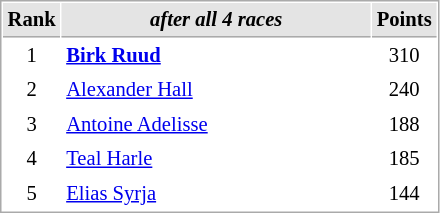<table cellspacing="1" cellpadding="3" style="border:1px solid #aaa; font-size:86%;">
<tr style="background:#e4e4e4;">
<th style="border-bottom:1px solid #aaa; width:10px;">Rank</th>
<th style="border-bottom:1px solid #aaa; width:200px;"><em>after all 4 races</em></th>
<th style="border-bottom:1px solid #aaa; width:20px;">Points</th>
</tr>
<tr>
<td align=center>1</td>
<td><strong> <a href='#'>Birk Ruud</a></strong></td>
<td align=center>310</td>
</tr>
<tr>
<td align=center>2</td>
<td> <a href='#'>Alexander Hall</a></td>
<td align=center>240</td>
</tr>
<tr>
<td align=center>3</td>
<td> <a href='#'>Antoine Adelisse</a></td>
<td align=center>188</td>
</tr>
<tr>
<td align=center>4</td>
<td> <a href='#'>Teal Harle</a></td>
<td align=center>185</td>
</tr>
<tr>
<td align=center>5</td>
<td> <a href='#'>Elias Syrja</a></td>
<td align=center>144</td>
</tr>
</table>
